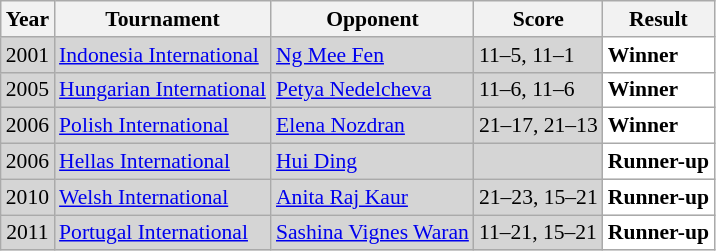<table class="sortable wikitable" style="font-size: 90%;">
<tr>
<th>Year</th>
<th>Tournament</th>
<th>Opponent</th>
<th>Score</th>
<th>Result</th>
</tr>
<tr style="background:#D5D5D5">
<td align="center">2001</td>
<td align="left"><a href='#'>Indonesia International</a></td>
<td align="left"> <a href='#'>Ng Mee Fen</a></td>
<td align="left">11–5, 11–1</td>
<td style="text-align:left; background:white"> <strong>Winner</strong></td>
</tr>
<tr style="background:#D5D5D5">
<td align="center">2005</td>
<td align="left"><a href='#'>Hungarian International</a></td>
<td align="left"> <a href='#'>Petya Nedelcheva</a></td>
<td align="left">11–6, 11–6</td>
<td style="text-align:left; background:white"> <strong>Winner</strong></td>
</tr>
<tr style="background:#D5D5D5">
<td align="center">2006</td>
<td align="left"><a href='#'>Polish International</a></td>
<td align="left"> <a href='#'>Elena Nozdran</a></td>
<td align="left">21–17, 21–13</td>
<td style="text-align:left; background:white"> <strong>Winner</strong></td>
</tr>
<tr style="background:#D5D5D5">
<td align="center">2006</td>
<td align="left"><a href='#'>Hellas International</a></td>
<td align="left"> <a href='#'>Hui Ding</a></td>
<td align="left"></td>
<td style="text-align:left; background:white"> <strong>Runner-up</strong></td>
</tr>
<tr style="background:#D5D5D5">
<td align="center">2010</td>
<td align="left"><a href='#'>Welsh International</a></td>
<td align="left"> <a href='#'>Anita Raj Kaur</a></td>
<td align="left">21–23, 15–21</td>
<td style="text-align:left; background:white"> <strong>Runner-up</strong></td>
</tr>
<tr style="background:#D5D5D5">
<td align="center">2011</td>
<td align="left"><a href='#'>Portugal International</a></td>
<td align="left"> <a href='#'>Sashina Vignes Waran</a></td>
<td align="left">11–21, 15–21</td>
<td style="text-align:left; background:white"> <strong>Runner-up</strong></td>
</tr>
</table>
